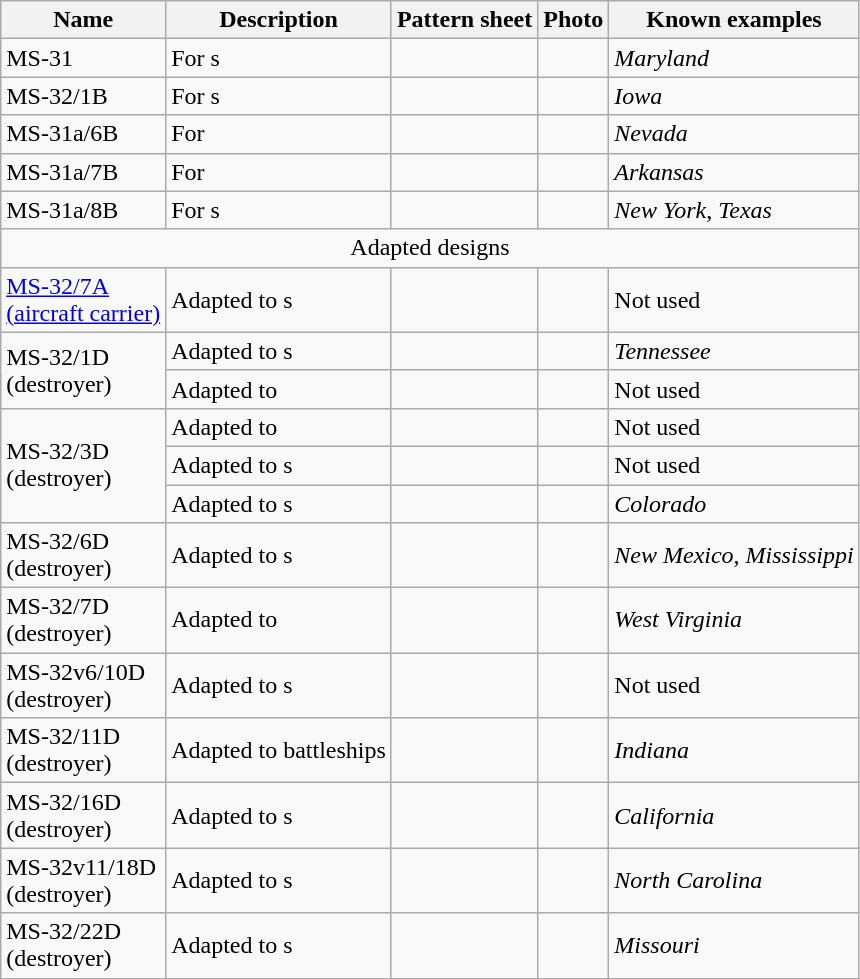<table class="wikitable" border="1">
<tr>
<th>Name</th>
<th>Description</th>
<th>Pattern sheet</th>
<th>Photo</th>
<th>Known examples</th>
</tr>
<tr>
<td>MS-31</td>
<td>For s</td>
<td></td>
<td></td>
<td><em>Maryland</em></td>
</tr>
<tr>
<td>MS-32/1B</td>
<td>For s</td>
<td></td>
<td></td>
<td><em>Iowa</em></td>
</tr>
<tr>
<td>MS-31a/6B</td>
<td>For </td>
<td></td>
<td></td>
<td><em>Nevada</em></td>
</tr>
<tr>
<td>MS-31a/7B</td>
<td>For </td>
<td></td>
<td></td>
<td><em>Arkansas</em></td>
</tr>
<tr>
<td>MS-31a/8B</td>
<td>For s</td>
<td></td>
<td></td>
<td><em>New York</em>, <em>Texas</em></td>
</tr>
<tr>
<td colspan=5 align=center>Adapted designs</td>
</tr>
<tr>
<td><a href='#'>MS-32/7A<br>(aircraft carrier)</a></td>
<td>Adapted to s</td>
<td></td>
<td></td>
<td>Not used</td>
</tr>
<tr>
<td rowspan=2>MS-32/1D<br>(destroyer)</td>
<td>Adapted to s</td>
<td></td>
<td></td>
<td><em>Tennessee</em></td>
</tr>
<tr>
<td>Adapted to </td>
<td></td>
<td></td>
<td>Not used</td>
</tr>
<tr>
<td rowspan=3>MS-32/3D<br>(destroyer)</td>
<td>Adapted to </td>
<td></td>
<td></td>
<td>Not used</td>
</tr>
<tr>
<td>Adapted to s</td>
<td></td>
<td></td>
<td>Not used</td>
</tr>
<tr>
<td>Adapted to s</td>
<td></td>
<td></td>
<td><em>Colorado</em></td>
</tr>
<tr>
<td>MS-32/6D<br>(destroyer)</td>
<td>Adapted to s</td>
<td></td>
<td></td>
<td><em>New Mexico</em>, <em>Mississippi</em></td>
</tr>
<tr>
<td>MS-32/7D<br>(destroyer)</td>
<td>Adapted to </td>
<td></td>
<td></td>
<td><em>West Virginia</em></td>
</tr>
<tr>
<td>MS-32v6/10D<br>(destroyer)</td>
<td>Adapted to s</td>
<td></td>
<td></td>
<td>Not used</td>
</tr>
<tr>
<td>MS-32/11D<br>(destroyer)</td>
<td>Adapted to  battleships</td>
<td></td>
<td></td>
<td><em>Indiana</em></td>
</tr>
<tr>
<td>MS-32/16D<br>(destroyer)</td>
<td>Adapted to s</td>
<td></td>
<td></td>
<td><em>California</em></td>
</tr>
<tr>
<td>MS-32v11/18D<br>(destroyer)</td>
<td>Adapted to s</td>
<td></td>
<td></td>
<td><em>North Carolina</em></td>
</tr>
<tr>
<td>MS-32/22D<br>(destroyer)</td>
<td>Adapted to s</td>
<td></td>
<td align="center"></td>
<td><em>Missouri</em></td>
</tr>
<tr>
</tr>
</table>
